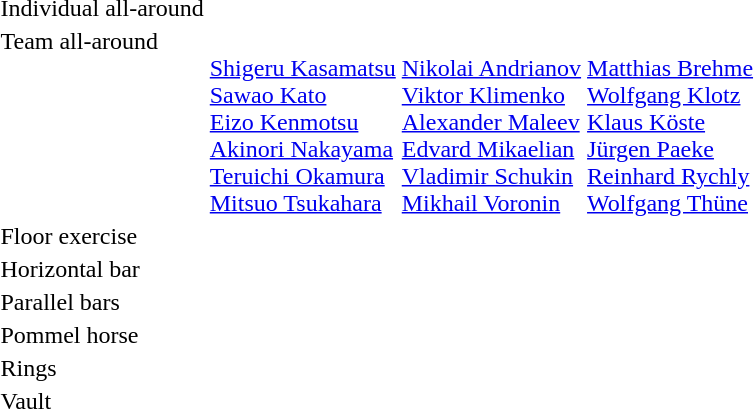<table>
<tr valign="top">
<td>Individual all-around<br></td>
<td></td>
<td></td>
<td></td>
</tr>
<tr valign="top">
<td>Team all-around<br></td>
<td><br><a href='#'>Shigeru Kasamatsu</a><br><a href='#'>Sawao Kato</a><br><a href='#'>Eizo Kenmotsu</a><br><a href='#'>Akinori Nakayama</a><br><a href='#'>Teruichi Okamura</a><br><a href='#'>Mitsuo Tsukahara</a></td>
<td><br><a href='#'>Nikolai Andrianov</a><br><a href='#'>Viktor Klimenko</a><br><a href='#'>Alexander Maleev</a><br><a href='#'>Edvard Mikaelian</a><br><a href='#'>Vladimir Schukin</a><br><a href='#'>Mikhail Voronin</a></td>
<td><br><a href='#'>Matthias Brehme</a><br><a href='#'>Wolfgang Klotz</a><br><a href='#'>Klaus Köste</a><br><a href='#'>Jürgen Paeke</a><br><a href='#'>Reinhard Rychly</a><br><a href='#'>Wolfgang Thüne</a></td>
</tr>
<tr valign="top">
<td>Floor exercise<br></td>
<td></td>
<td></td>
<td></td>
</tr>
<tr>
<td>Horizontal bar<br></td>
<td></td>
<td></td>
<td></td>
</tr>
<tr>
<td>Parallel bars<br></td>
<td></td>
<td></td>
<td></td>
</tr>
<tr>
<td>Pommel horse<br></td>
<td></td>
<td></td>
<td></td>
</tr>
<tr>
<td>Rings<br></td>
<td></td>
<td></td>
<td></td>
</tr>
<tr>
<td>Vault<br></td>
<td></td>
<td></td>
<td></td>
</tr>
</table>
